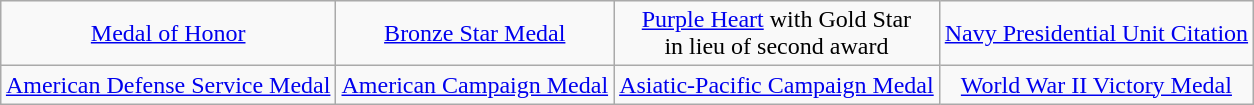<table class="wikitable" style="margin:1em auto; text-align:center;">
<tr>
<td><a href='#'>Medal of Honor</a></td>
<td><a href='#'>Bronze Star Medal</a></td>
<td><a href='#'>Purple Heart</a> with Gold Star<br>in lieu of second award</td>
<td><a href='#'>Navy Presidential Unit Citation</a></td>
</tr>
<tr>
<td><a href='#'>American Defense Service Medal</a></td>
<td><a href='#'>American Campaign Medal</a></td>
<td><a href='#'>Asiatic-Pacific Campaign Medal</a></td>
<td><a href='#'>World War II Victory Medal</a></td>
</tr>
</table>
